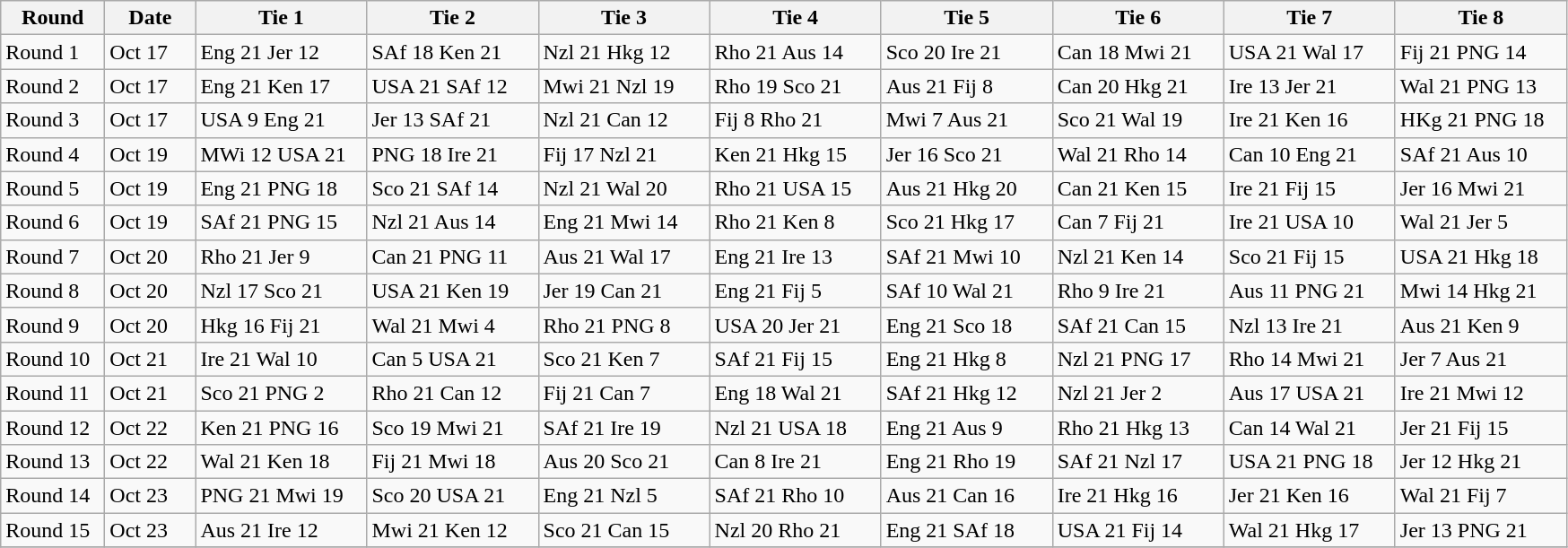<table class="wikitable" style="font-size: 100%">
<tr>
<th width=70>Round</th>
<th width=60>Date</th>
<th width=120>Tie 1</th>
<th width=120>Tie 2</th>
<th width=120>Tie 3</th>
<th width=120>Tie 4</th>
<th width=120>Tie 5</th>
<th width=120>Tie 6</th>
<th width=120>Tie 7</th>
<th width=120>Tie 8</th>
</tr>
<tr>
<td>Round 1</td>
<td>Oct 17</td>
<td>Eng 21 Jer 12</td>
<td>SAf 18 Ken 21</td>
<td>Nzl 21 Hkg 12</td>
<td>Rho 21 Aus 14</td>
<td>Sco 20 Ire 21</td>
<td>Can 18 Mwi 21</td>
<td>USA 21 Wal 17</td>
<td>Fij 21 PNG 14</td>
</tr>
<tr>
<td>Round 2</td>
<td>Oct 17</td>
<td>Eng 21 Ken 17</td>
<td>USA 21 SAf 12</td>
<td>Mwi 21 Nzl 19</td>
<td>Rho 19 Sco 21</td>
<td>Aus 21 Fij 8</td>
<td>Can 20 Hkg 21</td>
<td>Ire 13 Jer 21</td>
<td>Wal 21 PNG 13</td>
</tr>
<tr>
<td>Round 3</td>
<td>Oct 17</td>
<td>USA 9 Eng 21</td>
<td>Jer 13 SAf 21</td>
<td>Nzl 21 Can 12</td>
<td>Fij 8 Rho 21</td>
<td>Mwi 7 Aus 21</td>
<td>Sco 21 Wal 19</td>
<td>Ire 21 Ken 16</td>
<td>HKg 21 PNG 18</td>
</tr>
<tr>
<td>Round 4</td>
<td>Oct 19</td>
<td>MWi 12 USA 21</td>
<td>PNG 18 Ire 21</td>
<td>Fij 17 Nzl 21</td>
<td>Ken 21 Hkg 15</td>
<td>Jer 16 Sco 21</td>
<td>Wal 21 Rho 14</td>
<td>Can 10 Eng 21</td>
<td>SAf 21 Aus 10</td>
</tr>
<tr>
<td>Round 5</td>
<td>Oct 19</td>
<td>Eng 21 PNG 18</td>
<td>Sco 21 SAf 14</td>
<td>Nzl 21 Wal 20</td>
<td>Rho 21 USA 15</td>
<td>Aus 21 Hkg 20</td>
<td>Can 21 Ken 15</td>
<td>Ire 21 Fij 15</td>
<td>Jer 16 Mwi 21</td>
</tr>
<tr>
<td>Round 6</td>
<td>Oct 19</td>
<td>SAf 21 PNG 15</td>
<td>Nzl 21 Aus 14</td>
<td>Eng 21 Mwi 14</td>
<td>Rho 21 Ken 8</td>
<td>Sco 21 Hkg 17</td>
<td>Can 7 Fij 21</td>
<td>Ire 21 USA 10</td>
<td>Wal 21 Jer 5</td>
</tr>
<tr>
<td>Round 7</td>
<td>Oct 20</td>
<td>Rho 21 Jer 9</td>
<td>Can 21 PNG 11</td>
<td>Aus 21 Wal 17</td>
<td>Eng 21 Ire 13</td>
<td>SAf 21 Mwi 10</td>
<td>Nzl 21 Ken 14</td>
<td>Sco 21 Fij 15</td>
<td>USA 21 Hkg 18</td>
</tr>
<tr>
<td>Round 8</td>
<td>Oct 20</td>
<td>Nzl 17 Sco 21</td>
<td>USA 21 Ken 19</td>
<td>Jer 19 Can 21</td>
<td>Eng 21 Fij 5</td>
<td>SAf 10 Wal 21</td>
<td>Rho 9 Ire 21</td>
<td>Aus 11 PNG 21</td>
<td>Mwi 14 Hkg 21</td>
</tr>
<tr>
<td>Round 9</td>
<td>Oct 20</td>
<td>Hkg 16 Fij 21</td>
<td>Wal 21 Mwi 4</td>
<td>Rho 21 PNG 8</td>
<td>USA 20 Jer 21</td>
<td>Eng 21 Sco 18</td>
<td>SAf 21 Can 15</td>
<td>Nzl 13 Ire 21</td>
<td>Aus 21 Ken 9</td>
</tr>
<tr>
<td>Round 10</td>
<td>Oct 21</td>
<td>Ire 21 Wal 10</td>
<td>Can 5 USA 21</td>
<td>Sco 21 Ken 7</td>
<td>SAf 21 Fij 15</td>
<td>Eng 21 Hkg 8</td>
<td>Nzl 21 PNG 17</td>
<td>Rho 14 Mwi 21</td>
<td>Jer 7 Aus 21</td>
</tr>
<tr>
<td>Round 11</td>
<td>Oct 21</td>
<td>Sco 21 PNG 2</td>
<td>Rho 21 Can 12</td>
<td>Fij 21 Can 7</td>
<td>Eng 18 Wal 21</td>
<td>SAf 21 Hkg 12</td>
<td>Nzl 21 Jer 2</td>
<td>Aus 17 USA 21</td>
<td>Ire 21 Mwi 12</td>
</tr>
<tr>
<td>Round 12</td>
<td>Oct 22</td>
<td>Ken 21 PNG 16</td>
<td>Sco 19 Mwi 21</td>
<td>SAf 21 Ire 19</td>
<td>Nzl 21 USA 18</td>
<td>Eng 21 Aus 9</td>
<td>Rho 21 Hkg 13</td>
<td>Can 14 Wal 21</td>
<td>Jer 21 Fij 15</td>
</tr>
<tr>
<td>Round 13</td>
<td>Oct 22</td>
<td>Wal 21 Ken 18</td>
<td>Fij 21 Mwi 18</td>
<td>Aus 20 Sco 21</td>
<td>Can 8 Ire 21</td>
<td>Eng 21 Rho 19</td>
<td>SAf 21 Nzl 17</td>
<td>USA 21 PNG 18</td>
<td>Jer 12 Hkg 21</td>
</tr>
<tr>
<td>Round 14</td>
<td>Oct 23</td>
<td>PNG 21 Mwi 19</td>
<td>Sco 20 USA 21</td>
<td>Eng 21 Nzl 5</td>
<td>SAf 21 Rho 10</td>
<td>Aus 21 Can 16</td>
<td>Ire 21 Hkg 16</td>
<td>Jer 21 Ken 16</td>
<td>Wal 21 Fij 7</td>
</tr>
<tr>
<td>Round 15</td>
<td>Oct 23</td>
<td>Aus 21 Ire 12</td>
<td>Mwi 21 Ken 12</td>
<td>Sco 21 Can 15</td>
<td>Nzl 20 Rho 21</td>
<td>Eng 21 SAf 18</td>
<td>USA 21 Fij 14</td>
<td>Wal 21 Hkg 17</td>
<td>Jer 13 PNG 21</td>
</tr>
<tr>
</tr>
</table>
